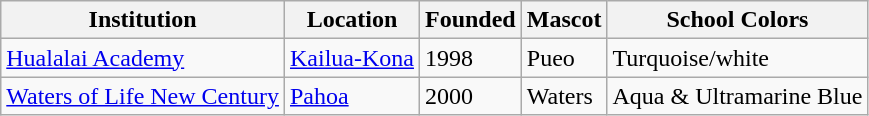<table class="wikitable">
<tr>
<th>Institution</th>
<th>Location</th>
<th>Founded</th>
<th>Mascot</th>
<th>School Colors</th>
</tr>
<tr>
<td><a href='#'>Hualalai Academy</a></td>
<td><a href='#'>Kailua-Kona</a></td>
<td>1998</td>
<td>Pueo</td>
<td>Turquoise/white</td>
</tr>
<tr>
<td><a href='#'>Waters of Life New Century</a></td>
<td><a href='#'>Pahoa</a></td>
<td>2000</td>
<td>Waters</td>
<td>Aqua & Ultramarine Blue</td>
</tr>
</table>
